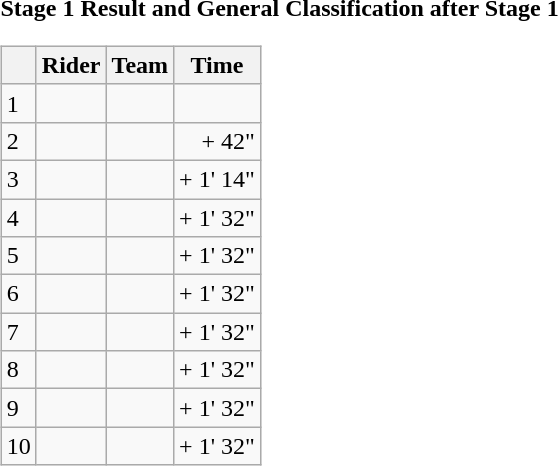<table>
<tr>
<td><strong>Stage 1 Result and General Classification after Stage 1</strong><br><table class="wikitable">
<tr>
<th></th>
<th>Rider</th>
<th>Team</th>
<th>Time</th>
</tr>
<tr>
<td>1</td>
<td> </td>
<td></td>
<td align="right"></td>
</tr>
<tr>
<td>2</td>
<td> </td>
<td></td>
<td align="right">+ 42"</td>
</tr>
<tr>
<td>3</td>
<td></td>
<td></td>
<td align="right">+ 1' 14"</td>
</tr>
<tr>
<td>4</td>
<td></td>
<td></td>
<td align="right">+ 1' 32"</td>
</tr>
<tr>
<td>5</td>
<td></td>
<td></td>
<td align="right">+ 1' 32"</td>
</tr>
<tr>
<td>6</td>
<td></td>
<td></td>
<td align="right">+ 1' 32"</td>
</tr>
<tr>
<td>7</td>
<td></td>
<td></td>
<td align="right">+ 1' 32"</td>
</tr>
<tr>
<td>8</td>
<td></td>
<td></td>
<td align="right">+ 1' 32"</td>
</tr>
<tr>
<td>9</td>
<td></td>
<td></td>
<td align="right">+ 1' 32"</td>
</tr>
<tr>
<td>10</td>
<td></td>
<td></td>
<td align="right">+ 1' 32"</td>
</tr>
</table>
</td>
</tr>
</table>
